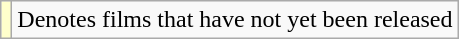<table class="wikitable">
<tr>
<td style="background:#ffc;"></td>
<td>Denotes films that have not yet been released</td>
</tr>
</table>
